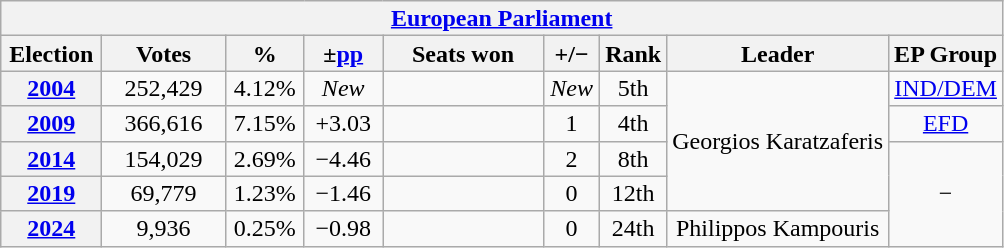<table class="wikitable" style="text-align:center; line-height:16px;">
<tr>
<th colspan="9"><a href='#'>European Parliament</a></th>
</tr>
<tr>
<th style="width:60px;">Election</th>
<th style="width:75px;">Votes</th>
<th style="width:45px;">%</th>
<th style="width:45px;">±<a href='#'>pp</a></th>
<th style="width:100px;">Seats won</th>
<th style="width:30px;">+/−</th>
<th style="width:30px;">Rank</th>
<th>Leader</th>
<th>EP Group</th>
</tr>
<tr>
<th><a href='#'>2004</a></th>
<td>252,429</td>
<td>4.12%</td>
<td><em>New</em></td>
<td></td>
<td><em>New</em></td>
<td>5th</td>
<td rowspan="4">Georgios Karatzaferis</td>
<td><a href='#'>IND/DEM</a></td>
</tr>
<tr>
<th><a href='#'>2009</a></th>
<td>366,616</td>
<td>7.15%</td>
<td>+3.03</td>
<td></td>
<td> 1</td>
<td>4th</td>
<td><a href='#'>EFD</a></td>
</tr>
<tr>
<th><a href='#'>2014</a></th>
<td>154,029</td>
<td>2.69%</td>
<td>−4.46</td>
<td></td>
<td> 2</td>
<td>8th</td>
<td rowspan="3">−</td>
</tr>
<tr>
<th><a href='#'>2019</a></th>
<td>69,779</td>
<td>1.23%</td>
<td>−1.46</td>
<td></td>
<td> 0</td>
<td>12th</td>
</tr>
<tr>
<th><a href='#'>2024</a></th>
<td>9,936</td>
<td>0.25%</td>
<td>−0.98</td>
<td></td>
<td> 0</td>
<td>24th</td>
<td>Philippos Kampouris</td>
</tr>
</table>
